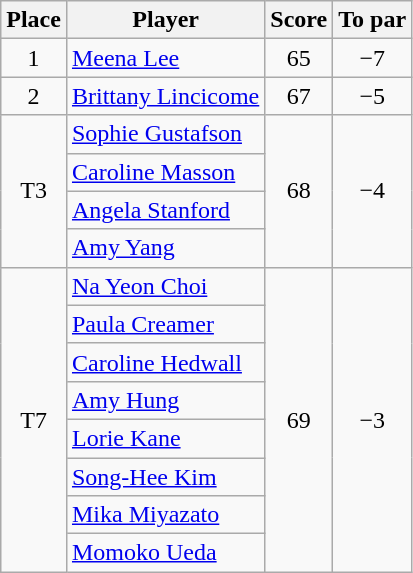<table class="wikitable">
<tr>
<th>Place</th>
<th>Player</th>
<th>Score</th>
<th>To par</th>
</tr>
<tr>
<td align=center>1</td>
<td> <a href='#'>Meena Lee</a></td>
<td align=center>65</td>
<td align=center>−7</td>
</tr>
<tr>
<td align=center>2</td>
<td> <a href='#'>Brittany Lincicome</a></td>
<td align=center>67</td>
<td align=center>−5</td>
</tr>
<tr>
<td rowspan="4" align=center>T3</td>
<td> <a href='#'>Sophie Gustafson</a></td>
<td rowspan="4" align=center>68</td>
<td rowspan="4" align=center>−4</td>
</tr>
<tr>
<td> <a href='#'>Caroline Masson</a></td>
</tr>
<tr>
<td> <a href='#'>Angela Stanford</a></td>
</tr>
<tr>
<td> <a href='#'>Amy Yang</a></td>
</tr>
<tr>
<td rowspan="8" align=center>T7</td>
<td> <a href='#'>Na Yeon Choi</a></td>
<td rowspan="8" align=center>69</td>
<td rowspan="8" align=center>−3</td>
</tr>
<tr>
<td> <a href='#'>Paula Creamer</a></td>
</tr>
<tr>
<td> <a href='#'>Caroline Hedwall</a></td>
</tr>
<tr>
<td> <a href='#'>Amy Hung</a></td>
</tr>
<tr>
<td> <a href='#'>Lorie Kane</a></td>
</tr>
<tr>
<td> <a href='#'>Song-Hee Kim</a></td>
</tr>
<tr>
<td> <a href='#'>Mika Miyazato</a></td>
</tr>
<tr>
<td> <a href='#'>Momoko Ueda</a></td>
</tr>
</table>
